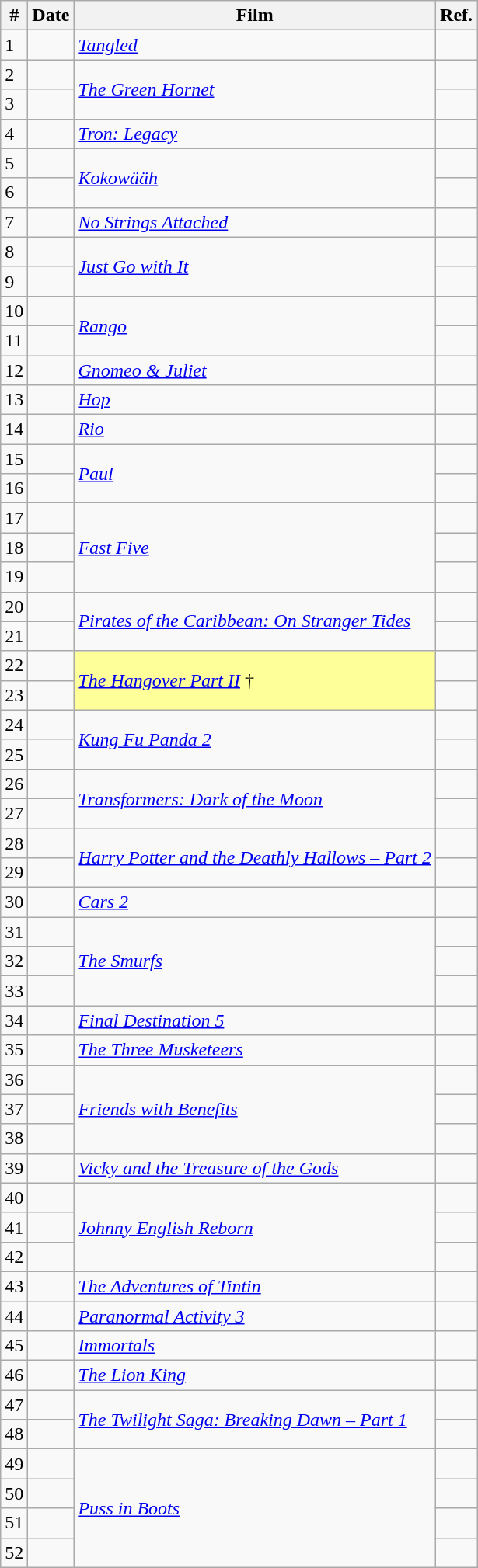<table class="wikitable sortable">
<tr>
<th>#</th>
<th>Date</th>
<th>Film</th>
<th>Ref.</th>
</tr>
<tr>
<td>1</td>
<td></td>
<td rowspan="1"><em><a href='#'>Tangled</a></em></td>
<td></td>
</tr>
<tr>
<td>2</td>
<td></td>
<td rowspan="2"><em><a href='#'>The Green Hornet</a></em></td>
<td></td>
</tr>
<tr>
<td>3</td>
<td></td>
<td></td>
</tr>
<tr>
<td>4</td>
<td></td>
<td rowspan="1"><em><a href='#'>Tron: Legacy</a></em></td>
<td></td>
</tr>
<tr>
<td>5</td>
<td></td>
<td rowspan="2"><em><a href='#'>Kokowääh</a></em></td>
<td></td>
</tr>
<tr>
<td>6</td>
<td></td>
<td></td>
</tr>
<tr>
<td>7</td>
<td></td>
<td rowspan="1"><em><a href='#'>No Strings Attached</a></em></td>
<td></td>
</tr>
<tr>
<td>8</td>
<td></td>
<td rowspan="2"><em><a href='#'>Just Go with It</a></em></td>
<td></td>
</tr>
<tr>
<td>9</td>
<td></td>
<td></td>
</tr>
<tr>
<td>10</td>
<td></td>
<td rowspan="2"><em><a href='#'>Rango</a></em></td>
<td></td>
</tr>
<tr>
<td>11</td>
<td></td>
<td></td>
</tr>
<tr>
<td>12</td>
<td></td>
<td rowspan="1"><em><a href='#'>Gnomeo & Juliet</a></em></td>
<td></td>
</tr>
<tr>
<td>13</td>
<td></td>
<td rowspan="1"><em><a href='#'>Hop</a></em></td>
<td></td>
</tr>
<tr>
<td>14</td>
<td></td>
<td rowspan="1"><em><a href='#'>Rio</a></em></td>
<td></td>
</tr>
<tr>
<td>15</td>
<td></td>
<td rowspan="2"><em><a href='#'>Paul</a></em></td>
<td></td>
</tr>
<tr>
<td>16</td>
<td></td>
<td></td>
</tr>
<tr>
<td>17</td>
<td></td>
<td rowspan="3"><em><a href='#'>Fast Five</a></em></td>
<td></td>
</tr>
<tr>
<td>18</td>
<td></td>
<td></td>
</tr>
<tr>
<td>19</td>
<td></td>
<td></td>
</tr>
<tr>
<td>20</td>
<td></td>
<td rowspan="2"><em><a href='#'>Pirates of the Caribbean: On Stranger Tides</a></em></td>
<td></td>
</tr>
<tr>
<td>21</td>
<td></td>
<td></td>
</tr>
<tr>
<td>22</td>
<td></td>
<td rowspan="2" style="background-color:#FFFF99"><em><a href='#'>The Hangover Part II</a></em> †</td>
<td></td>
</tr>
<tr>
<td>23</td>
<td></td>
<td></td>
</tr>
<tr>
<td>24</td>
<td></td>
<td rowspan="2"><em><a href='#'>Kung Fu Panda 2</a></em></td>
<td></td>
</tr>
<tr>
<td>25</td>
<td></td>
<td></td>
</tr>
<tr>
<td>26</td>
<td></td>
<td rowspan="2"><em><a href='#'>Transformers: Dark of the Moon</a></em></td>
<td></td>
</tr>
<tr>
<td>27</td>
<td></td>
<td></td>
</tr>
<tr>
<td>28</td>
<td></td>
<td rowspan="2"><em><a href='#'>Harry Potter and the Deathly Hallows – Part 2</a></em></td>
<td></td>
</tr>
<tr>
<td>29</td>
<td></td>
<td></td>
</tr>
<tr>
<td>30</td>
<td></td>
<td rowspan="1"><em><a href='#'>Cars 2</a></em></td>
<td></td>
</tr>
<tr>
<td>31</td>
<td></td>
<td rowspan="3"><em><a href='#'>The Smurfs</a></em></td>
<td></td>
</tr>
<tr>
<td>32</td>
<td></td>
<td></td>
</tr>
<tr>
<td>33</td>
<td></td>
<td></td>
</tr>
<tr>
<td>34</td>
<td></td>
<td rowspan="1"><em><a href='#'>Final Destination 5</a></em></td>
<td></td>
</tr>
<tr>
<td>35</td>
<td></td>
<td rowspan="1"><em><a href='#'>The Three Musketeers</a></em></td>
<td></td>
</tr>
<tr>
<td>36</td>
<td></td>
<td rowspan="3"><em><a href='#'>Friends with Benefits</a></em></td>
<td></td>
</tr>
<tr>
<td>37</td>
<td></td>
<td></td>
</tr>
<tr>
<td>38</td>
<td></td>
<td></td>
</tr>
<tr>
<td>39</td>
<td></td>
<td rowspan="1"><em><a href='#'>Vicky and the Treasure of the Gods</a></em></td>
<td></td>
</tr>
<tr>
<td>40</td>
<td></td>
<td rowspan="3"><em><a href='#'>Johnny English Reborn</a></em></td>
<td></td>
</tr>
<tr>
<td>41</td>
<td></td>
<td></td>
</tr>
<tr>
<td>42</td>
<td></td>
<td></td>
</tr>
<tr>
<td>43</td>
<td></td>
<td rowspan="1"><em><a href='#'>The Adventures of Tintin</a></em></td>
<td></td>
</tr>
<tr>
<td>44</td>
<td></td>
<td rowspan="1"><em><a href='#'>Paranormal Activity 3</a></em></td>
<td></td>
</tr>
<tr>
<td>45</td>
<td></td>
<td rowspan="1"><em><a href='#'>Immortals</a></em></td>
<td></td>
</tr>
<tr>
<td>46</td>
<td></td>
<td rowspan="1"><em><a href='#'>The Lion King</a></em></td>
<td></td>
</tr>
<tr>
<td>47</td>
<td></td>
<td rowspan="2"><em><a href='#'>The Twilight Saga: Breaking Dawn – Part 1</a></em></td>
<td></td>
</tr>
<tr>
<td>48</td>
<td></td>
<td></td>
</tr>
<tr>
<td>49</td>
<td></td>
<td rowspan="4"><em><a href='#'>Puss in Boots</a></em></td>
<td></td>
</tr>
<tr>
<td>50</td>
<td></td>
<td></td>
</tr>
<tr>
<td>51</td>
<td></td>
<td></td>
</tr>
<tr>
<td>52</td>
<td></td>
<td></td>
</tr>
</table>
